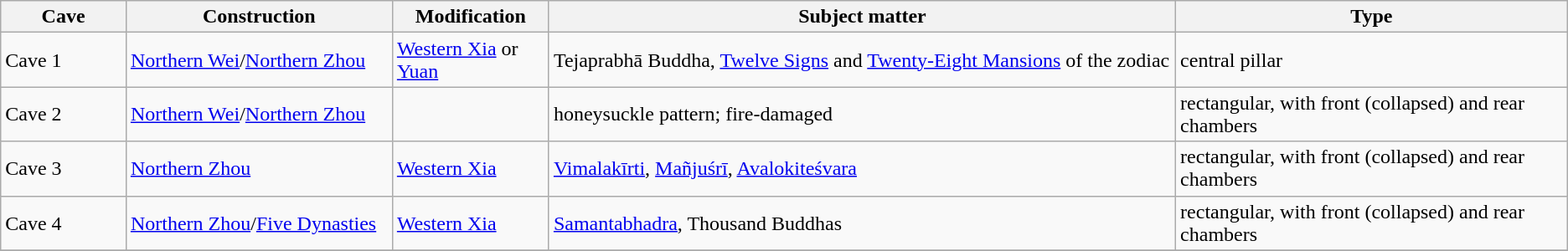<table class="wikitable sortable">
<tr>
<th width="8%" align="left">Cave</th>
<th width="17%" align="left">Construction</th>
<th width="10%" align="left">Modification</th>
<th width="40%" align="left">Subject matter</th>
<th width="25%" align="left">Type</th>
</tr>
<tr>
<td>Cave 1</td>
<td><a href='#'>Northern Wei</a>/<a href='#'>Northern Zhou</a></td>
<td><a href='#'>Western Xia</a> or <a href='#'>Yuan</a></td>
<td>Tejaprabhā Buddha, <a href='#'>Twelve Signs</a> and <a href='#'>Twenty-Eight Mansions</a> of the zodiac</td>
<td>central pillar</td>
</tr>
<tr>
<td>Cave 2</td>
<td><a href='#'>Northern Wei</a>/<a href='#'>Northern Zhou</a></td>
<td></td>
<td>honeysuckle pattern; fire-damaged</td>
<td>rectangular, with front (collapsed) and rear chambers</td>
</tr>
<tr>
<td>Cave 3</td>
<td><a href='#'>Northern Zhou</a></td>
<td><a href='#'>Western Xia</a></td>
<td><a href='#'>Vimalakīrti</a>, <a href='#'>Mañjuśrī</a>, <a href='#'>Avalokiteśvara</a></td>
<td>rectangular, with front (collapsed) and rear chambers</td>
</tr>
<tr>
<td>Cave 4</td>
<td><a href='#'>Northern Zhou</a>/<a href='#'>Five Dynasties</a></td>
<td><a href='#'>Western Xia</a></td>
<td><a href='#'>Samantabhadra</a>, Thousand Buddhas</td>
<td>rectangular, with front (collapsed) and rear chambers</td>
</tr>
<tr>
</tr>
</table>
